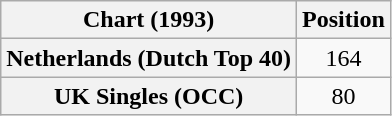<table class="wikitable sortable plainrowheaders" style="text-align:center">
<tr>
<th scope="col">Chart (1993)</th>
<th scope="col">Position</th>
</tr>
<tr>
<th scope="row">Netherlands (Dutch Top 40)</th>
<td>164</td>
</tr>
<tr>
<th scope="row">UK Singles (OCC)</th>
<td>80</td>
</tr>
</table>
